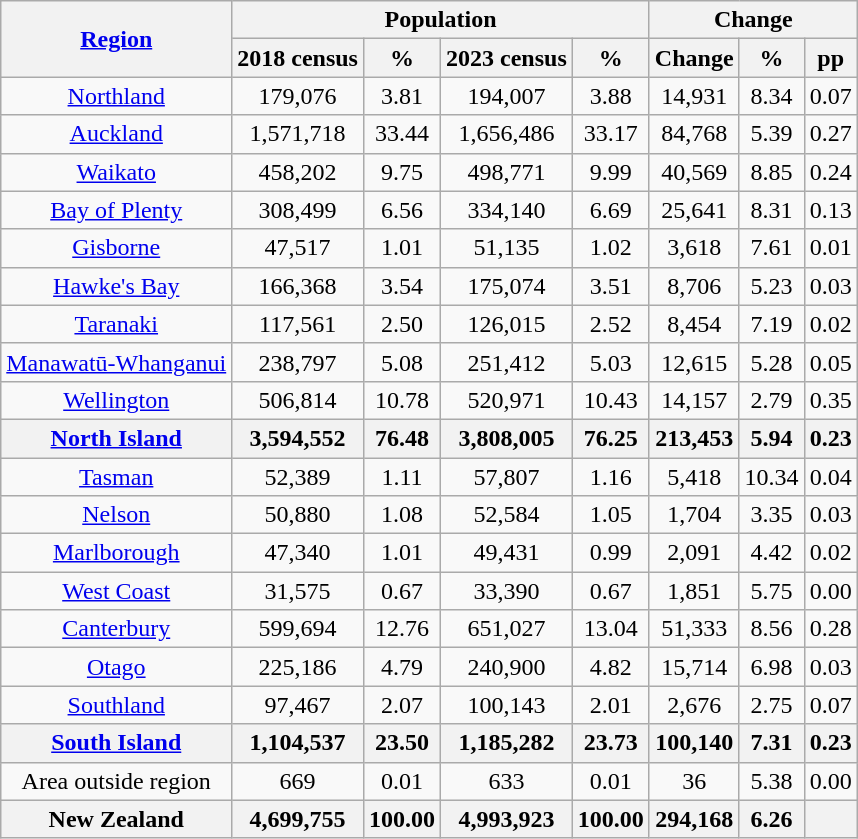<table class="wikitable sortable" style="text-align:center;">
<tr>
<th rowspan="2"><a href='#'>Region</a></th>
<th colspan="4">Population</th>
<th colspan="3">Change</th>
</tr>
<tr>
<th>2018 census</th>
<th>%</th>
<th>2023 census</th>
<th>%</th>
<th>Change</th>
<th>%</th>
<th>pp</th>
</tr>
<tr>
<td><a href='#'>Northland</a></td>
<td>179,076</td>
<td>3.81</td>
<td>194,007</td>
<td>3.88</td>
<td>14,931</td>
<td>8.34</td>
<td>0.07</td>
</tr>
<tr>
<td><a href='#'>Auckland</a></td>
<td>1,571,718</td>
<td>33.44</td>
<td>1,656,486</td>
<td>33.17</td>
<td>84,768</td>
<td>5.39</td>
<td>0.27</td>
</tr>
<tr>
<td><a href='#'>Waikato</a></td>
<td>458,202</td>
<td>9.75</td>
<td>498,771</td>
<td>9.99</td>
<td>40,569</td>
<td>8.85</td>
<td>0.24</td>
</tr>
<tr>
<td><a href='#'>Bay of Plenty</a></td>
<td>308,499</td>
<td>6.56</td>
<td>334,140</td>
<td>6.69</td>
<td>25,641</td>
<td>8.31</td>
<td>0.13</td>
</tr>
<tr>
<td><a href='#'>Gisborne</a></td>
<td>47,517</td>
<td>1.01</td>
<td>51,135</td>
<td>1.02</td>
<td>3,618</td>
<td>7.61</td>
<td>0.01</td>
</tr>
<tr>
<td><a href='#'>Hawke's Bay</a></td>
<td>166,368</td>
<td>3.54</td>
<td>175,074</td>
<td>3.51</td>
<td>8,706</td>
<td>5.23</td>
<td>0.03</td>
</tr>
<tr>
<td><a href='#'>Taranaki</a></td>
<td>117,561</td>
<td>2.50</td>
<td>126,015</td>
<td>2.52</td>
<td>8,454</td>
<td>7.19</td>
<td>0.02</td>
</tr>
<tr>
<td><a href='#'>Manawatū-Whanganui</a></td>
<td>238,797</td>
<td>5.08</td>
<td>251,412</td>
<td>5.03</td>
<td>12,615</td>
<td>5.28</td>
<td>0.05</td>
</tr>
<tr>
<td><a href='#'>Wellington</a></td>
<td>506,814</td>
<td>10.78</td>
<td>520,971</td>
<td>10.43</td>
<td>14,157</td>
<td>2.79</td>
<td>0.35</td>
</tr>
<tr>
<th><a href='#'>North Island</a></th>
<th>3,594,552</th>
<th>76.48</th>
<th>3,808,005</th>
<th>76.25</th>
<th>213,453</th>
<th>5.94</th>
<th>0.23</th>
</tr>
<tr>
<td><a href='#'>Tasman</a></td>
<td>52,389</td>
<td>1.11</td>
<td>57,807</td>
<td>1.16</td>
<td>5,418</td>
<td>10.34</td>
<td>0.04</td>
</tr>
<tr>
<td><a href='#'>Nelson</a></td>
<td>50,880</td>
<td>1.08</td>
<td>52,584</td>
<td>1.05</td>
<td>1,704</td>
<td>3.35</td>
<td>0.03</td>
</tr>
<tr>
<td><a href='#'>Marlborough</a></td>
<td>47,340</td>
<td>1.01</td>
<td>49,431</td>
<td>0.99</td>
<td>2,091</td>
<td>4.42</td>
<td>0.02</td>
</tr>
<tr>
<td><a href='#'>West Coast</a></td>
<td>31,575</td>
<td>0.67</td>
<td>33,390</td>
<td>0.67</td>
<td>1,851</td>
<td>5.75</td>
<td>0.00</td>
</tr>
<tr>
<td><a href='#'>Canterbury</a></td>
<td>599,694</td>
<td>12.76</td>
<td>651,027</td>
<td>13.04</td>
<td>51,333</td>
<td>8.56</td>
<td>0.28</td>
</tr>
<tr>
<td><a href='#'>Otago</a></td>
<td>225,186</td>
<td>4.79</td>
<td>240,900</td>
<td>4.82</td>
<td>15,714</td>
<td>6.98</td>
<td>0.03</td>
</tr>
<tr>
<td><a href='#'>Southland</a></td>
<td>97,467</td>
<td>2.07</td>
<td>100,143</td>
<td>2.01</td>
<td>2,676</td>
<td>2.75</td>
<td>0.07</td>
</tr>
<tr>
<th><a href='#'>South Island</a></th>
<th>1,104,537</th>
<th>23.50</th>
<th>1,185,282</th>
<th>23.73</th>
<th>100,140</th>
<th>7.31</th>
<th>0.23</th>
</tr>
<tr>
<td>Area outside region</td>
<td>669</td>
<td>0.01</td>
<td>633</td>
<td>0.01</td>
<td>36</td>
<td>5.38</td>
<td>0.00</td>
</tr>
<tr>
<th> New Zealand</th>
<th>4,699,755</th>
<th>100.00</th>
<th>4,993,923</th>
<th>100.00</th>
<th>294,168</th>
<th>6.26</th>
<th></th>
</tr>
</table>
